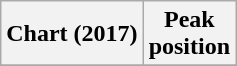<table class="wikitable sortable plainrowheaders" style="text-align:center">
<tr>
<th scope="col">Chart (2017)</th>
<th scope="col">Peak<br>position</th>
</tr>
<tr>
</tr>
</table>
